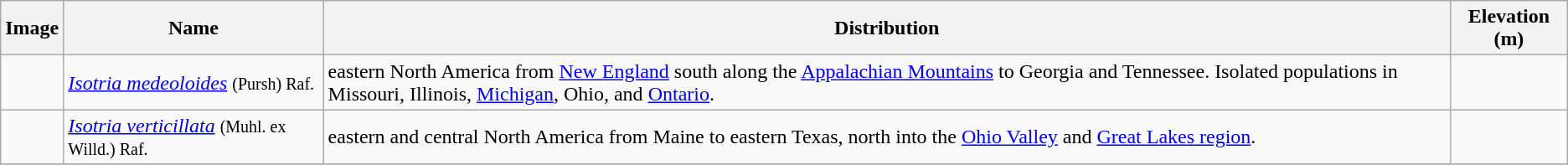<table class="wikitable collapsible">
<tr>
<th>Image</th>
<th>Name</th>
<th>Distribution</th>
<th>Elevation (m)</th>
</tr>
<tr>
<td></td>
<td><em><a href='#'>Isotria medeoloides</a></em> <small>(Pursh) Raf.</small></td>
<td>eastern North America from <a href='#'>New England</a> south along the <a href='#'>Appalachian Mountains</a> to Georgia and Tennessee. Isolated populations in Missouri, Illinois, <a href='#'>Michigan</a>, Ohio, and <a href='#'>Ontario</a>.</td>
<td></td>
</tr>
<tr>
<td></td>
<td><em><a href='#'>Isotria verticillata</a></em> <small>(Muhl. ex Willd.) Raf.</small></td>
<td>eastern and central North America from Maine to eastern Texas, north into the <a href='#'>Ohio Valley</a> and <a href='#'>Great Lakes region</a>.</td>
<td></td>
</tr>
<tr>
</tr>
</table>
